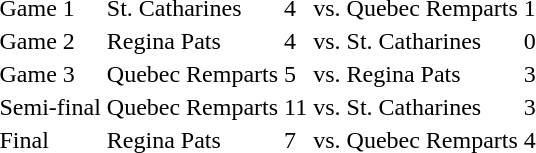<table>
<tr>
<td>Game 1</td>
<td>St. Catharines</td>
<td>4</td>
<td>vs.</td>
<td>Quebec Remparts</td>
<td>1</td>
</tr>
<tr>
<td>Game 2</td>
<td>Regina Pats</td>
<td>4</td>
<td>vs.</td>
<td>St. Catharines</td>
<td>0</td>
</tr>
<tr>
<td>Game 3</td>
<td>Quebec Remparts</td>
<td>5</td>
<td>vs.</td>
<td>Regina Pats</td>
<td>3</td>
</tr>
<tr>
<td>Semi-final</td>
<td>Quebec Remparts</td>
<td>11</td>
<td>vs.</td>
<td>St. Catharines</td>
<td>3</td>
</tr>
<tr>
<td>Final</td>
<td>Regina Pats</td>
<td>7</td>
<td>vs.</td>
<td>Quebec Remparts</td>
<td>4</td>
</tr>
</table>
